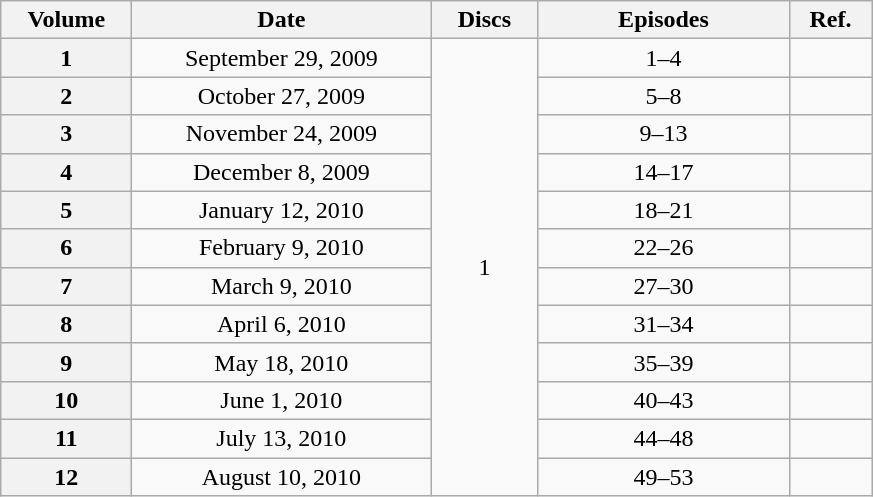<table class="wikitable" style="text-align:center;">
<tr>
<th scope="col" style="width:5em;">Volume</th>
<th scope="col" style="width:12em;">Date</th>
<th scope="col" style="width:4em;">Discs</th>
<th scope="col" style="width:10em;">Episodes</th>
<th scope="col" style="width:3em;">Ref.</th>
</tr>
<tr>
<th scope="row">1</th>
<td>September 29, 2009</td>
<td rowspan="12">1</td>
<td>1–4</td>
<td></td>
</tr>
<tr>
<th scope="row">2</th>
<td>October 27, 2009</td>
<td>5–8</td>
<td></td>
</tr>
<tr>
<th scope="row">3</th>
<td>November 24, 2009</td>
<td>9–13</td>
<td></td>
</tr>
<tr>
<th scope="row">4</th>
<td>December 8, 2009</td>
<td>14–17</td>
<td></td>
</tr>
<tr>
<th scope="row">5</th>
<td>January 12, 2010</td>
<td>18–21</td>
<td></td>
</tr>
<tr>
<th scope="row">6</th>
<td>February 9, 2010</td>
<td>22–26</td>
<td></td>
</tr>
<tr>
<th scope="row">7</th>
<td>March 9, 2010</td>
<td>27–30</td>
<td></td>
</tr>
<tr>
<th scope="row">8</th>
<td>April 6, 2010</td>
<td>31–34</td>
<td></td>
</tr>
<tr>
<th scope="row">9</th>
<td>May 18, 2010</td>
<td>35–39</td>
<td></td>
</tr>
<tr>
<th scope="row">10</th>
<td>June 1, 2010</td>
<td>40–43</td>
<td></td>
</tr>
<tr>
<th scope="row">11</th>
<td>July 13, 2010</td>
<td>44–48</td>
<td></td>
</tr>
<tr>
<th scope="row">12</th>
<td>August 10, 2010</td>
<td>49–53</td>
<td></td>
</tr>
</table>
